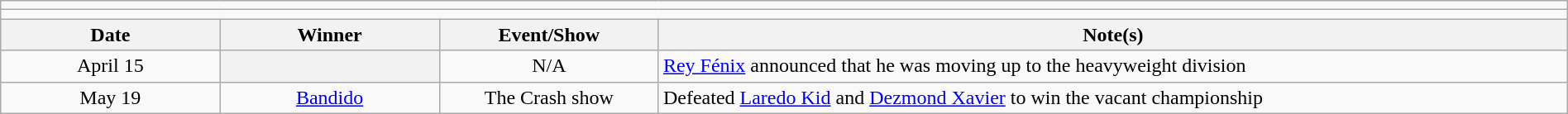<table class="wikitable" style="text-align:center; width:100%;">
<tr>
<td colspan="5"></td>
</tr>
<tr>
<td colspan="5"><strong></strong></td>
</tr>
<tr>
<th width=14%>Date</th>
<th width=14%>Winner</th>
<th width=14%>Event/Show</th>
<th width=58%>Note(s)</th>
</tr>
<tr>
<td>April 15</td>
<th></th>
<td>N/A</td>
<td align=left><a href='#'>Rey Fénix</a> announced that he was moving up to the heavyweight division</td>
</tr>
<tr>
<td>May 19</td>
<td><a href='#'>Bandido</a></td>
<td>The Crash show</td>
<td align=left>Defeated <a href='#'>Laredo Kid</a> and <a href='#'>Dezmond Xavier</a> to win the vacant championship</td>
</tr>
</table>
